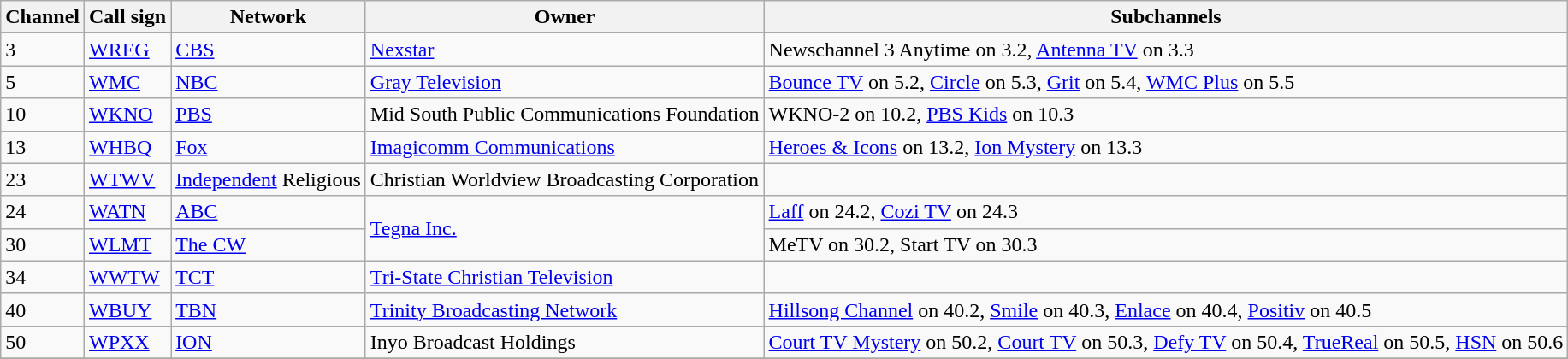<table class="wikitable">
<tr>
<th>Channel</th>
<th>Call sign</th>
<th>Network</th>
<th>Owner</th>
<th>Subchannels</th>
</tr>
<tr>
<td>3</td>
<td><a href='#'>WREG</a></td>
<td><a href='#'>CBS</a></td>
<td><a href='#'>Nexstar</a></td>
<td>Newschannel 3 Anytime on 3.2, <a href='#'>Antenna TV</a> on 3.3</td>
</tr>
<tr>
<td>5</td>
<td><a href='#'>WMC</a></td>
<td><a href='#'>NBC</a></td>
<td><a href='#'>Gray Television</a></td>
<td><a href='#'>Bounce TV</a> on 5.2, <a href='#'>Circle</a> on 5.3, <a href='#'>Grit</a> on 5.4, <a href='#'>WMC Plus</a> on 5.5</td>
</tr>
<tr>
<td>10</td>
<td><a href='#'>WKNO</a></td>
<td><a href='#'>PBS</a></td>
<td>Mid South Public Communications Foundation</td>
<td>WKNO-2 on 10.2, <a href='#'>PBS Kids</a> on 10.3</td>
</tr>
<tr>
<td>13</td>
<td><a href='#'>WHBQ</a></td>
<td><a href='#'>Fox</a></td>
<td><a href='#'>Imagicomm Communications</a></td>
<td><a href='#'>Heroes & Icons</a> on 13.2, <a href='#'>Ion Mystery</a> on 13.3</td>
</tr>
<tr>
<td>23</td>
<td><a href='#'>WTWV</a></td>
<td><a href='#'>Independent</a> Religious</td>
<td>Christian Worldview Broadcasting Corporation</td>
<td></td>
</tr>
<tr>
<td>24</td>
<td><a href='#'>WATN</a></td>
<td><a href='#'>ABC</a></td>
<td rowspan="2"><a href='#'>Tegna Inc.</a></td>
<td><a href='#'>Laff</a> on 24.2, <a href='#'>Cozi TV</a> on 24.3</td>
</tr>
<tr>
<td>30</td>
<td><a href='#'>WLMT</a></td>
<td><a href='#'>The CW</a></td>
<td>MeTV on 30.2, Start TV on 30.3</td>
</tr>
<tr>
<td>34</td>
<td><a href='#'>WWTW</a></td>
<td><a href='#'>TCT</a></td>
<td><a href='#'>Tri-State Christian Television</a></td>
<td></td>
</tr>
<tr>
<td>40</td>
<td><a href='#'>WBUY</a></td>
<td><a href='#'>TBN</a></td>
<td><a href='#'>Trinity Broadcasting Network</a></td>
<td><a href='#'>Hillsong Channel</a> on 40.2, <a href='#'>Smile</a> on 40.3, <a href='#'>Enlace</a> on 40.4, <a href='#'>Positiv</a> on 40.5</td>
</tr>
<tr>
<td>50</td>
<td><a href='#'>WPXX</a></td>
<td><a href='#'>ION</a></td>
<td>Inyo Broadcast Holdings</td>
<td><a href='#'>Court TV Mystery</a> on 50.2, <a href='#'>Court TV</a> on 50.3, <a href='#'>Defy TV</a> on 50.4, <a href='#'>TrueReal</a> on 50.5, <a href='#'>HSN</a> on 50.6</td>
</tr>
<tr>
</tr>
</table>
